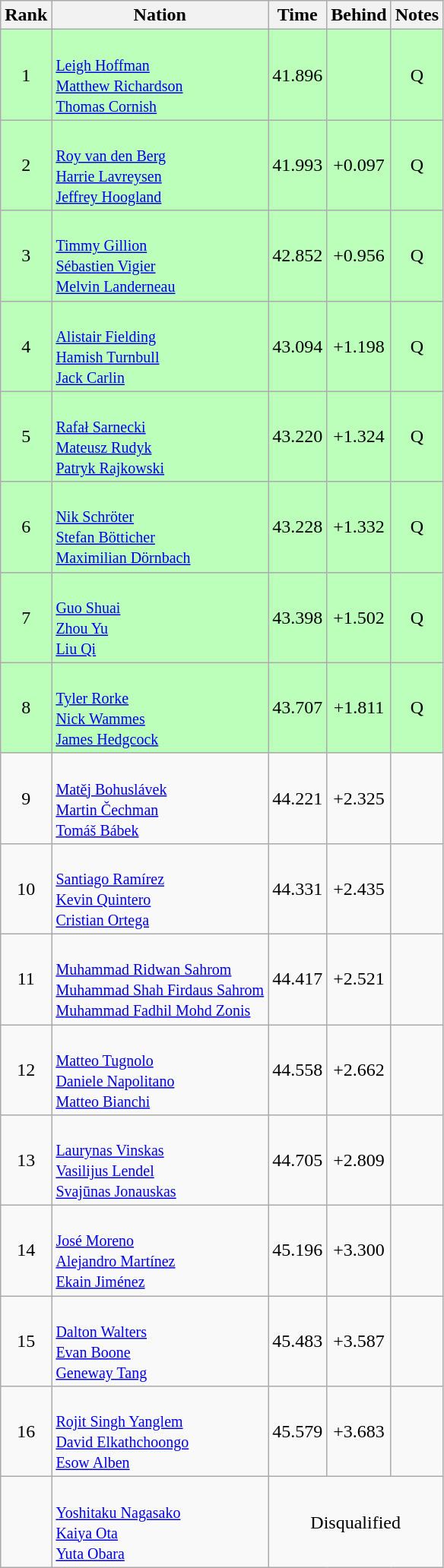<table class="wikitable sortable" style="text-align:center">
<tr>
<th>Rank</th>
<th>Nation</th>
<th>Time</th>
<th>Behind</th>
<th>Notes</th>
</tr>
<tr bgcolor=bbffbb>
<td>1</td>
<td align=left><br><small><a href='#'>Leigh Hoffman</a><br><a href='#'>Matthew Richardson</a><br><a href='#'>Thomas Cornish</a></small></td>
<td>41.896</td>
<td></td>
<td>Q</td>
</tr>
<tr bgcolor=bbffbb>
<td>2</td>
<td align=left><br><small><a href='#'>Roy van den Berg</a><br><a href='#'>Harrie Lavreysen</a><br><a href='#'>Jeffrey Hoogland</a></small></td>
<td>41.993</td>
<td>+0.097</td>
<td>Q</td>
</tr>
<tr bgcolor=bbffbb>
<td>3</td>
<td align=left><br><small><a href='#'>Timmy Gillion</a><br><a href='#'>Sébastien Vigier</a><br><a href='#'>Melvin Landerneau</a></small></td>
<td>42.852</td>
<td>+0.956</td>
<td>Q</td>
</tr>
<tr bgcolor=bbffbb>
<td>4</td>
<td align=left><br><small><a href='#'>Alistair Fielding</a><br><a href='#'>Hamish Turnbull</a><br><a href='#'>Jack Carlin</a></small></td>
<td>43.094</td>
<td>+1.198</td>
<td>Q</td>
</tr>
<tr bgcolor=bbffbb>
<td>5</td>
<td align=left><br><small><a href='#'>Rafał Sarnecki</a><br><a href='#'>Mateusz Rudyk</a><br><a href='#'>Patryk Rajkowski</a></small></td>
<td>43.220</td>
<td>+1.324</td>
<td>Q</td>
</tr>
<tr bgcolor=bbffbb>
<td>6</td>
<td align=left><br><small><a href='#'>Nik Schröter</a><br><a href='#'>Stefan Bötticher</a><br><a href='#'>Maximilian Dörnbach</a></small></td>
<td>43.228</td>
<td>+1.332</td>
<td>Q</td>
</tr>
<tr bgcolor=bbffbb>
<td>7</td>
<td align=left><br><small><a href='#'>Guo Shuai</a><br><a href='#'>Zhou Yu</a><br><a href='#'>Liu Qi</a></small></td>
<td>43.398</td>
<td>+1.502</td>
<td>Q</td>
</tr>
<tr bgcolor=bbffbb>
<td>8</td>
<td align=left><br><small><a href='#'>Tyler Rorke</a><br><a href='#'>Nick Wammes</a><br><a href='#'>James Hedgcock</a></small></td>
<td>43.707</td>
<td>+1.811</td>
<td>Q</td>
</tr>
<tr>
<td>9</td>
<td align=left><br><small><a href='#'>Matěj Bohuslávek</a><br><a href='#'>Martin Čechman</a><br><a href='#'>Tomáš Bábek</a></small></td>
<td>44.221</td>
<td>+2.325</td>
<td></td>
</tr>
<tr>
<td>10</td>
<td align=left><br><small><a href='#'>Santiago Ramírez</a><br><a href='#'>Kevin Quintero</a><br><a href='#'>Cristian Ortega</a></small></td>
<td>44.331</td>
<td>+2.435</td>
<td></td>
</tr>
<tr>
<td>11</td>
<td align=left><br><small><a href='#'>Muhammad Ridwan Sahrom</a><br><a href='#'>Muhammad Shah Firdaus Sahrom</a><br><a href='#'>Muhammad Fadhil Mohd Zonis</a></small></td>
<td>44.417</td>
<td>+2.521</td>
<td></td>
</tr>
<tr>
<td>12</td>
<td align=left><br><small><a href='#'>Matteo Tugnolo</a><br><a href='#'>Daniele Napolitano</a><br><a href='#'>Matteo Bianchi</a></small></td>
<td>44.558</td>
<td>+2.662</td>
<td></td>
</tr>
<tr>
<td>13</td>
<td align=left><br><small><a href='#'>Laurynas Vinskas</a><br><a href='#'>Vasilijus Lendel</a><br><a href='#'>Svajūnas Jonauskas</a></small></td>
<td>44.705</td>
<td>+2.809</td>
<td></td>
</tr>
<tr>
<td>14</td>
<td align=left><br><small><a href='#'>José Moreno</a><br><a href='#'>Alejandro Martínez</a><br><a href='#'>Ekain Jiménez</a></small></td>
<td>45.196</td>
<td>+3.300</td>
<td></td>
</tr>
<tr>
<td>15</td>
<td align=left><br><small><a href='#'>Dalton Walters</a><br><a href='#'>Evan Boone</a><br><a href='#'>Geneway Tang</a></small></td>
<td>45.483</td>
<td>+3.587</td>
<td></td>
</tr>
<tr>
<td>16</td>
<td align=left><br><small><a href='#'>Rojit Singh Yanglem</a><br><a href='#'>David Elkathchoongo</a><br><a href='#'>Esow Alben</a></small></td>
<td>45.579</td>
<td>+3.683</td>
<td></td>
</tr>
<tr>
<td></td>
<td align=left><br><small><a href='#'>Yoshitaku Nagasako</a><br><a href='#'>Kaiya Ota</a><br><a href='#'>Yuta Obara</a></small></td>
<td colspan=3>Disqualified</td>
</tr>
</table>
